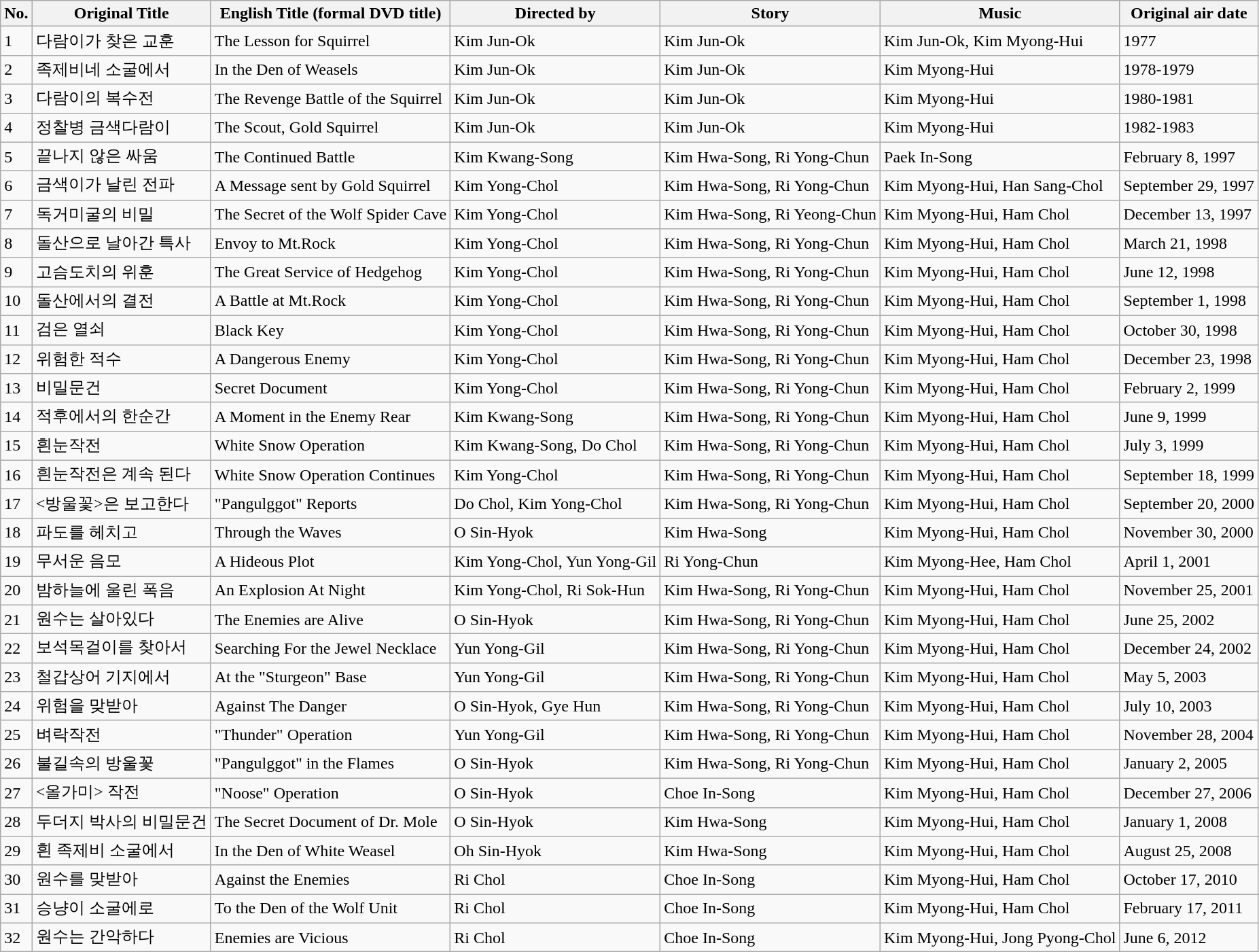<table class="wikitable">
<tr>
<th>No.</th>
<th>Original Title</th>
<th>English Title (formal DVD title)</th>
<th>Directed by</th>
<th>Story</th>
<th>Music</th>
<th>Original air date</th>
</tr>
<tr>
<td>1</td>
<td>다람이가 찾은 교훈</td>
<td>The Lesson for Squirrel</td>
<td>Kim Jun-Ok</td>
<td>Kim Jun-Ok</td>
<td>Kim Jun-Ok, Kim Myong-Hui</td>
<td>1977</td>
</tr>
<tr>
<td>2</td>
<td>족제비네 소굴에서</td>
<td>In the Den of Weasels</td>
<td>Kim Jun-Ok</td>
<td>Kim Jun-Ok</td>
<td>Kim Myong-Hui</td>
<td>1978-1979</td>
</tr>
<tr>
<td>3</td>
<td>다람이의 복수전</td>
<td>The Revenge Battle of the Squirrel</td>
<td>Kim Jun-Ok</td>
<td>Kim Jun-Ok</td>
<td>Kim Myong-Hui</td>
<td>1980-1981</td>
</tr>
<tr>
<td>4</td>
<td>정찰병 금색다람이</td>
<td>The Scout, Gold Squirrel</td>
<td>Kim Jun-Ok</td>
<td>Kim Jun-Ok</td>
<td>Kim Myong-Hui</td>
<td>1982-1983</td>
</tr>
<tr>
<td>5</td>
<td>끝나지 않은 싸움</td>
<td>The Continued Battle</td>
<td>Kim Kwang-Song</td>
<td>Kim Hwa-Song, Ri Yong-Chun</td>
<td>Paek In-Song</td>
<td>February 8, 1997</td>
</tr>
<tr>
<td>6</td>
<td>금색이가 날린 전파</td>
<td>A Message sent by Gold Squirrel</td>
<td>Kim Yong-Chol</td>
<td>Kim Hwa-Song, Ri Yong-Chun</td>
<td>Kim Myong-Hui, Han Sang-Chol</td>
<td>September 29, 1997</td>
</tr>
<tr>
<td>7</td>
<td>독거미굴의 비밀</td>
<td>The Secret of the Wolf Spider Cave</td>
<td>Kim Yong-Chol</td>
<td>Kim Hwa-Song, Ri Yeong-Chun</td>
<td>Kim Myong-Hui, Ham Chol</td>
<td>December 13, 1997</td>
</tr>
<tr>
<td>8</td>
<td>돌산으로 날아간 특사</td>
<td>Envoy to Mt.Rock</td>
<td>Kim Yong-Chol</td>
<td>Kim Hwa-Song, Ri Yong-Chun</td>
<td>Kim Myong-Hui, Ham Chol</td>
<td>March 21, 1998</td>
</tr>
<tr>
<td>9</td>
<td>고슴도치의 위훈</td>
<td>The Great Service of Hedgehog</td>
<td>Kim Yong-Chol</td>
<td>Kim Hwa-Song, Ri Yong-Chun</td>
<td>Kim Myong-Hui, Ham Chol</td>
<td>June 12, 1998</td>
</tr>
<tr>
<td>10</td>
<td>돌산에서의 결전</td>
<td>A Battle at Mt.Rock</td>
<td>Kim Yong-Chol</td>
<td>Kim Hwa-Song, Ri Yong-Chun</td>
<td>Kim Myong-Hui, Ham Chol</td>
<td>September 1, 1998</td>
</tr>
<tr>
<td>11</td>
<td>검은 열쇠</td>
<td>Black Key</td>
<td>Kim Yong-Chol</td>
<td>Kim Hwa-Song, Ri Yong-Chun</td>
<td>Kim Myong-Hui, Ham Chol</td>
<td>October 30, 1998</td>
</tr>
<tr>
<td>12</td>
<td>위험한 적수</td>
<td>A Dangerous Enemy</td>
<td>Kim Yong-Chol</td>
<td>Kim Hwa-Song, Ri Yong-Chun</td>
<td>Kim Myong-Hui, Ham Chol</td>
<td>December 23, 1998</td>
</tr>
<tr>
<td>13</td>
<td>비밀문건</td>
<td>Secret Document</td>
<td>Kim Yong-Chol</td>
<td>Kim Hwa-Song, Ri Yong-Chun</td>
<td>Kim Myong-Hui, Ham Chol</td>
<td>February 2, 1999</td>
</tr>
<tr>
<td>14</td>
<td>적후에서의 한순간</td>
<td>A Moment in the Enemy Rear</td>
<td>Kim Kwang-Song</td>
<td>Kim Hwa-Song, Ri Yong-Chun</td>
<td>Kim Myong-Hui, Ham Chol</td>
<td>June 9, 1999</td>
</tr>
<tr>
<td>15</td>
<td>흰눈작전</td>
<td>White Snow Operation</td>
<td>Kim Kwang-Song, Do Chol</td>
<td>Kim Hwa-Song, Ri Yong-Chun</td>
<td>Kim Myong-Hui, Ham Chol</td>
<td>July 3, 1999</td>
</tr>
<tr>
<td>16</td>
<td>흰눈작전은 계속 된다</td>
<td>White Snow Operation Continues</td>
<td>Kim Yong-Chol</td>
<td>Kim Hwa-Song, Ri Yong-Chun</td>
<td>Kim Myong-Hui, Ham Chol</td>
<td>September 18, 1999</td>
</tr>
<tr>
<td>17</td>
<td><방울꽃>은 보고한다</td>
<td>"Pangulggot" Reports</td>
<td>Do Chol, Kim Yong-Chol</td>
<td>Kim Hwa-Song, Ri Yong-Chun</td>
<td>Kim Myong-Hui, Ham Chol</td>
<td>September 20, 2000</td>
</tr>
<tr>
<td>18</td>
<td>파도를 헤치고</td>
<td>Through the Waves</td>
<td>O Sin-Hyok</td>
<td>Kim Hwa-Song</td>
<td>Kim Myong-Hui, Ham Chol</td>
<td>November 30, 2000</td>
</tr>
<tr>
<td>19</td>
<td>무서운 음모</td>
<td>A Hideous Plot</td>
<td>Kim Yong-Chol, Yun Yong-Gil</td>
<td>Ri Yong-Chun</td>
<td>Kim Myong-Hee, Ham Chol</td>
<td>April 1, 2001</td>
</tr>
<tr>
<td>20</td>
<td>밤하늘에 울린 폭음</td>
<td>An Explosion At Night</td>
<td>Kim Yong-Chol, Ri Sok-Hun</td>
<td>Kim Hwa-Song, Ri Yong-Chun</td>
<td>Kim Myong-Hui, Ham Chol</td>
<td>November 25, 2001</td>
</tr>
<tr>
<td>21</td>
<td>원수는 살아있다</td>
<td>The Enemies are Alive</td>
<td>O Sin-Hyok</td>
<td>Kim Hwa-Song, Ri Yong-Chun</td>
<td>Kim Myong-Hui, Ham Chol</td>
<td>June 25, 2002</td>
</tr>
<tr>
<td>22</td>
<td>보석목걸이를 찾아서</td>
<td>Searching For the Jewel Necklace</td>
<td>Yun Yong-Gil</td>
<td>Kim Hwa-Song, Ri Yong-Chun</td>
<td>Kim Myong-Hui, Ham Chol</td>
<td>December 24, 2002</td>
</tr>
<tr>
<td>23</td>
<td>철갑상어 기지에서</td>
<td>At the "Sturgeon" Base</td>
<td>Yun Yong-Gil</td>
<td>Kim Hwa-Song, Ri Yong-Chun</td>
<td>Kim Myong-Hui, Ham Chol</td>
<td>May 5, 2003</td>
</tr>
<tr>
<td>24</td>
<td>위험을 맞받아</td>
<td>Against The Danger</td>
<td>O Sin-Hyok, Gye Hun</td>
<td>Kim Hwa-Song, Ri Yong-Chun</td>
<td>Kim Myong-Hui, Ham Chol</td>
<td>July 10, 2003</td>
</tr>
<tr>
<td>25</td>
<td>벼락작전</td>
<td>"Thunder" Operation</td>
<td>Yun Yong-Gil</td>
<td>Kim Hwa-Song, Ri Yong-Chun</td>
<td>Kim Myong-Hui, Ham Chol</td>
<td>November 28, 2004</td>
</tr>
<tr>
<td>26</td>
<td>불길속의 방울꽃</td>
<td>"Pangulggot" in the Flames</td>
<td>O Sin-Hyok</td>
<td>Kim Hwa-Song, Ri Yong-Chun</td>
<td>Kim Myong-Hui, Ham Chol</td>
<td>January 2, 2005</td>
</tr>
<tr>
<td>27</td>
<td><올가미> 작전</td>
<td>"Noose" Operation</td>
<td>O Sin-Hyok</td>
<td>Choe In-Song</td>
<td>Kim Myong-Hui, Ham Chol</td>
<td>December 27, 2006</td>
</tr>
<tr>
<td>28</td>
<td>두더지 박사의 비밀문건</td>
<td>The Secret Document of Dr. Mole</td>
<td>O Sin-Hyok</td>
<td>Kim Hwa-Song</td>
<td>Kim Myong-Hui, Ham Chol</td>
<td>January 1, 2008</td>
</tr>
<tr>
<td>29</td>
<td>흰 족제비 소굴에서</td>
<td>In the Den of White Weasel</td>
<td>Oh Sin-Hyok</td>
<td>Kim Hwa-Song</td>
<td>Kim Myong-Hui, Ham Chol</td>
<td>August 25, 2008</td>
</tr>
<tr>
<td>30</td>
<td>원수를 맞받아</td>
<td>Against the Enemies</td>
<td>Ri Chol</td>
<td>Choe In-Song</td>
<td>Kim Myong-Hui, Ham Chol</td>
<td>October 17, 2010</td>
</tr>
<tr>
<td>31</td>
<td>승냥이 소굴에로</td>
<td>To the Den of the Wolf Unit</td>
<td>Ri Chol</td>
<td>Choe In-Song</td>
<td>Kim Myong-Hui, Ham Chol</td>
<td>February 17, 2011</td>
</tr>
<tr>
<td>32</td>
<td>원수는 간악하다</td>
<td>Enemies are Vicious</td>
<td>Ri Chol</td>
<td>Choe In-Song</td>
<td>Kim Myong-Hui, Jong Pyong-Chol</td>
<td>June 6, 2012</td>
</tr>
</table>
